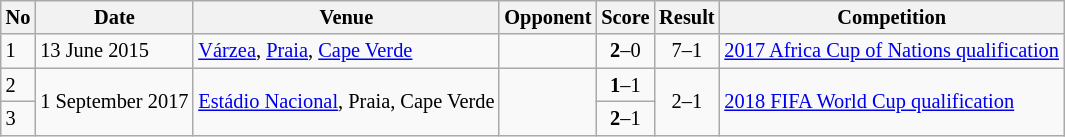<table class="wikitable" style="font-size:85%;">
<tr>
<th>No</th>
<th>Date</th>
<th>Venue</th>
<th>Opponent</th>
<th>Score</th>
<th>Result</th>
<th>Competition</th>
</tr>
<tr>
<td>1</td>
<td>13 June 2015</td>
<td><a href='#'>Várzea</a>, <a href='#'>Praia</a>, <a href='#'>Cape Verde</a></td>
<td></td>
<td align=center><strong>2</strong>–0</td>
<td align=center>7–1</td>
<td><a href='#'>2017 Africa Cup of Nations qualification</a></td>
</tr>
<tr>
<td>2</td>
<td rowspan="2">1 September 2017</td>
<td rowspan="2"><a href='#'>Estádio Nacional</a>, Praia, Cape Verde</td>
<td rowspan="2"></td>
<td align=center><strong>1</strong>–1</td>
<td rowspan="2" align=center>2–1</td>
<td rowspan="2"><a href='#'>2018 FIFA World Cup qualification</a></td>
</tr>
<tr>
<td>3</td>
<td align=center><strong>2</strong>–1</td>
</tr>
</table>
